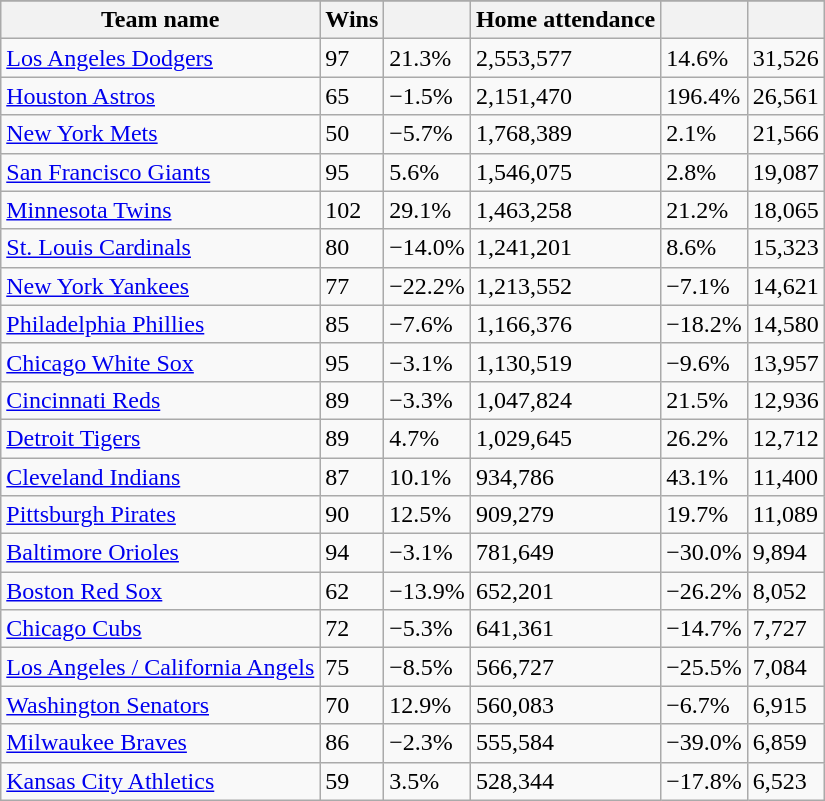<table class="wikitable sortable">
<tr style="text-align:center; font-size:larger;">
</tr>
<tr>
<th>Team name</th>
<th>Wins</th>
<th></th>
<th>Home attendance</th>
<th></th>
<th></th>
</tr>
<tr>
<td><a href='#'>Los Angeles Dodgers</a></td>
<td>97</td>
<td>21.3%</td>
<td>2,553,577</td>
<td>14.6%</td>
<td>31,526</td>
</tr>
<tr>
<td><a href='#'>Houston Astros</a></td>
<td>65</td>
<td>−1.5%</td>
<td>2,151,470</td>
<td>196.4%</td>
<td>26,561</td>
</tr>
<tr>
<td><a href='#'>New York Mets</a></td>
<td>50</td>
<td>−5.7%</td>
<td>1,768,389</td>
<td>2.1%</td>
<td>21,566</td>
</tr>
<tr>
<td><a href='#'>San Francisco Giants</a></td>
<td>95</td>
<td>5.6%</td>
<td>1,546,075</td>
<td>2.8%</td>
<td>19,087</td>
</tr>
<tr>
<td><a href='#'>Minnesota Twins</a></td>
<td>102</td>
<td>29.1%</td>
<td>1,463,258</td>
<td>21.2%</td>
<td>18,065</td>
</tr>
<tr>
<td><a href='#'>St. Louis Cardinals</a></td>
<td>80</td>
<td>−14.0%</td>
<td>1,241,201</td>
<td>8.6%</td>
<td>15,323</td>
</tr>
<tr>
<td><a href='#'>New York Yankees</a></td>
<td>77</td>
<td>−22.2%</td>
<td>1,213,552</td>
<td>−7.1%</td>
<td>14,621</td>
</tr>
<tr>
<td><a href='#'>Philadelphia Phillies</a></td>
<td>85</td>
<td>−7.6%</td>
<td>1,166,376</td>
<td>−18.2%</td>
<td>14,580</td>
</tr>
<tr>
<td><a href='#'>Chicago White Sox</a></td>
<td>95</td>
<td>−3.1%</td>
<td>1,130,519</td>
<td>−9.6%</td>
<td>13,957</td>
</tr>
<tr>
<td><a href='#'>Cincinnati Reds</a></td>
<td>89</td>
<td>−3.3%</td>
<td>1,047,824</td>
<td>21.5%</td>
<td>12,936</td>
</tr>
<tr>
<td><a href='#'>Detroit Tigers</a></td>
<td>89</td>
<td>4.7%</td>
<td>1,029,645</td>
<td>26.2%</td>
<td>12,712</td>
</tr>
<tr>
<td><a href='#'>Cleveland Indians</a></td>
<td>87</td>
<td>10.1%</td>
<td>934,786</td>
<td>43.1%</td>
<td>11,400</td>
</tr>
<tr>
<td><a href='#'>Pittsburgh Pirates</a></td>
<td>90</td>
<td>12.5%</td>
<td>909,279</td>
<td>19.7%</td>
<td>11,089</td>
</tr>
<tr>
<td><a href='#'>Baltimore Orioles</a></td>
<td>94</td>
<td>−3.1%</td>
<td>781,649</td>
<td>−30.0%</td>
<td>9,894</td>
</tr>
<tr>
<td><a href='#'>Boston Red Sox</a></td>
<td>62</td>
<td>−13.9%</td>
<td>652,201</td>
<td>−26.2%</td>
<td>8,052</td>
</tr>
<tr>
<td><a href='#'>Chicago Cubs</a></td>
<td>72</td>
<td>−5.3%</td>
<td>641,361</td>
<td>−14.7%</td>
<td>7,727</td>
</tr>
<tr>
<td><a href='#'>Los Angeles / California Angels</a></td>
<td>75</td>
<td>−8.5%</td>
<td>566,727</td>
<td>−25.5%</td>
<td>7,084</td>
</tr>
<tr>
<td><a href='#'>Washington Senators</a></td>
<td>70</td>
<td>12.9%</td>
<td>560,083</td>
<td>−6.7%</td>
<td>6,915</td>
</tr>
<tr>
<td><a href='#'>Milwaukee Braves</a></td>
<td>86</td>
<td>−2.3%</td>
<td>555,584</td>
<td>−39.0%</td>
<td>6,859</td>
</tr>
<tr>
<td><a href='#'>Kansas City Athletics</a></td>
<td>59</td>
<td>3.5%</td>
<td>528,344</td>
<td>−17.8%</td>
<td>6,523</td>
</tr>
</table>
